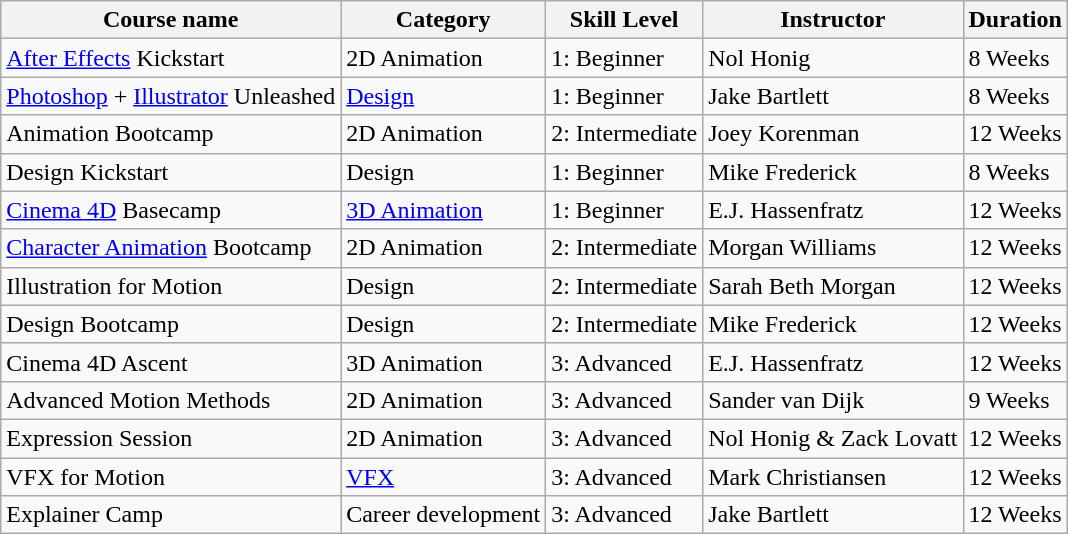<table class="wikitable sortable">
<tr>
<th>Course name</th>
<th>Category</th>
<th>Skill Level</th>
<th>Instructor</th>
<th>Duration</th>
</tr>
<tr>
<td><a href='#'>After Effects</a> Kickstart</td>
<td>2D Animation</td>
<td>1: Beginner</td>
<td>Nol Honig</td>
<td>8 Weeks</td>
</tr>
<tr>
<td><a href='#'>Photoshop</a> + <a href='#'>Illustrator</a> Unleashed</td>
<td><a href='#'>Design</a></td>
<td>1: Beginner</td>
<td>Jake Bartlett</td>
<td>8 Weeks</td>
</tr>
<tr>
<td>Animation Bootcamp</td>
<td>2D Animation</td>
<td>2: Intermediate</td>
<td>Joey Korenman</td>
<td>12 Weeks</td>
</tr>
<tr>
<td>Design Kickstart</td>
<td>Design</td>
<td>1: Beginner</td>
<td>Mike Frederick</td>
<td>8 Weeks</td>
</tr>
<tr>
<td><a href='#'>Cinema 4D</a> Basecamp</td>
<td><a href='#'>3D Animation</a></td>
<td>1: Beginner</td>
<td>E.J. Hassenfratz</td>
<td>12 Weeks</td>
</tr>
<tr>
<td><a href='#'>Character Animation</a> Bootcamp</td>
<td>2D Animation</td>
<td>2: Intermediate</td>
<td>Morgan Williams</td>
<td>12 Weeks</td>
</tr>
<tr>
<td>Illustration for Motion</td>
<td>Design</td>
<td>2: Intermediate</td>
<td>Sarah Beth Morgan</td>
<td>12 Weeks</td>
</tr>
<tr>
<td>Design Bootcamp</td>
<td>Design</td>
<td>2: Intermediate</td>
<td>Mike Frederick</td>
<td>12 Weeks</td>
</tr>
<tr>
<td>Cinema 4D Ascent</td>
<td>3D Animation</td>
<td>3: Advanced</td>
<td>E.J. Hassenfratz</td>
<td>12 Weeks</td>
</tr>
<tr>
<td>Advanced Motion Methods</td>
<td>2D Animation</td>
<td>3: Advanced</td>
<td>Sander van Dijk</td>
<td>9 Weeks</td>
</tr>
<tr>
<td>Expression Session</td>
<td>2D Animation</td>
<td>3: Advanced</td>
<td>Nol Honig & Zack Lovatt</td>
<td>12 Weeks</td>
</tr>
<tr>
<td>VFX for Motion</td>
<td><a href='#'>VFX</a></td>
<td>3: Advanced</td>
<td>Mark Christiansen</td>
<td>12 Weeks</td>
</tr>
<tr>
<td>Explainer Camp</td>
<td>Career development</td>
<td>3: Advanced</td>
<td>Jake Bartlett</td>
<td>12 Weeks</td>
</tr>
</table>
